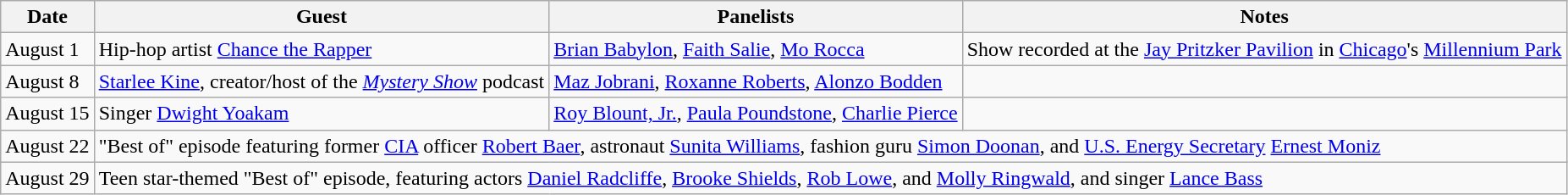<table class="wikitable">
<tr>
<th>Date</th>
<th>Guest</th>
<th>Panelists</th>
<th>Notes</th>
</tr>
<tr>
<td>August 1</td>
<td>Hip-hop artist <a href='#'>Chance the Rapper</a></td>
<td><a href='#'>Brian Babylon</a>, <a href='#'>Faith Salie</a>, <a href='#'>Mo Rocca</a></td>
<td>Show recorded at the <a href='#'>Jay Pritzker Pavilion</a> in <a href='#'>Chicago</a>'s <a href='#'>Millennium Park</a></td>
</tr>
<tr>
<td>August 8</td>
<td><a href='#'>Starlee Kine</a>, creator/host of the <em><a href='#'>Mystery Show</a></em> podcast</td>
<td><a href='#'>Maz Jobrani</a>, <a href='#'>Roxanne Roberts</a>, <a href='#'>Alonzo Bodden</a></td>
<td></td>
</tr>
<tr>
<td>August 15</td>
<td>Singer <a href='#'>Dwight Yoakam</a></td>
<td><a href='#'>Roy Blount, Jr.</a>, <a href='#'>Paula Poundstone</a>, <a href='#'>Charlie Pierce</a></td>
<td></td>
</tr>
<tr>
<td>August 22</td>
<td colspan="3">"Best of" episode featuring former <a href='#'>CIA</a> officer <a href='#'>Robert Baer</a>, astronaut <a href='#'>Sunita Williams</a>, fashion guru <a href='#'>Simon Doonan</a>, and <a href='#'>U.S. Energy Secretary</a> <a href='#'>Ernest Moniz</a></td>
</tr>
<tr>
<td>August 29</td>
<td colspan="3">Teen star-themed "Best of" episode, featuring actors <a href='#'>Daniel Radcliffe</a>, <a href='#'>Brooke Shields</a>, <a href='#'>Rob Lowe</a>, and <a href='#'>Molly Ringwald</a>, and singer <a href='#'>Lance Bass</a></td>
</tr>
</table>
